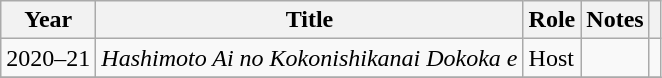<table class="wikitable">
<tr>
<th>Year</th>
<th>Title</th>
<th>Role</th>
<th>Notes</th>
<th></th>
</tr>
<tr>
<td>2020–21</td>
<td><em>Hashimoto Ai no Kokonishikanai Dokoka e</em></td>
<td>Host</td>
<td></td>
<td></td>
</tr>
<tr>
</tr>
</table>
